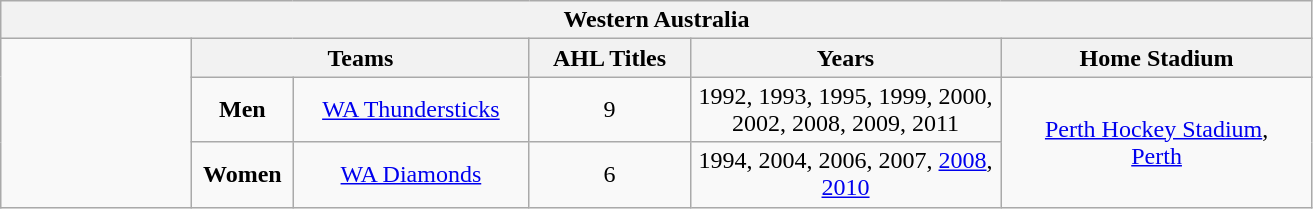<table class="wikitable" style="text-align: center;">
<tr>
<th colspan=6><strong>Western Australia</strong></th>
</tr>
<tr>
<td rowspan=3; style="width:120px"></td>
<th colspan=2>Teams</th>
<th style="width:100px">AHL Titles</th>
<th>Years</th>
<th style="width:200px">Home Stadium</th>
</tr>
<tr>
<td style="width: 60px"><strong>Men</strong></td>
<td style="width: 150px"><a href='#'>WA Thundersticks</a></td>
<td>9</td>
<td style="width: 200px">1992, 1993, 1995, 1999, 2000, 2002, 2008, 2009, 2011</td>
<td rowspan=2><a href='#'>Perth Hockey Stadium</a>,<br><a href='#'>Perth</a></td>
</tr>
<tr>
<td style="width: 60px"><strong>Women</strong></td>
<td style="width: 150px"><a href='#'>WA Diamonds</a></td>
<td>6</td>
<td style="width: 200px">1994, 2004, 2006, 2007, <a href='#'>2008</a>, <a href='#'>2010</a></td>
</tr>
</table>
